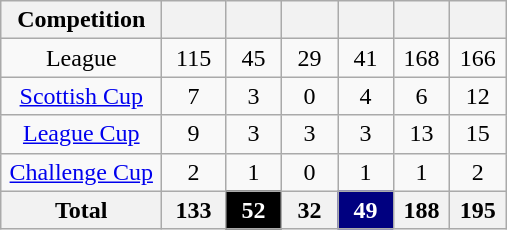<table class="wikitable" style="text-align:center">
<tr>
<th width=100>Competition</th>
<th width=35></th>
<th width=30></th>
<th width=30></th>
<th width=30></th>
<th width=30></th>
<th width=30></th>
</tr>
<tr>
<td>League</td>
<td>115</td>
<td>45</td>
<td>29</td>
<td>41</td>
<td>168</td>
<td>166</td>
</tr>
<tr>
<td><a href='#'>Scottish Cup</a></td>
<td>7</td>
<td>3</td>
<td>0</td>
<td>4</td>
<td>6</td>
<td>12</td>
</tr>
<tr>
<td><a href='#'>League Cup</a></td>
<td>9</td>
<td>3</td>
<td>3</td>
<td>3</td>
<td>13</td>
<td>15</td>
</tr>
<tr>
<td><a href='#'>Challenge Cup</a></td>
<td>2</td>
<td>1</td>
<td>0</td>
<td>1</td>
<td>1</td>
<td>2</td>
</tr>
<tr>
<th>Total</th>
<th>133</th>
<th style="text-align:center; color:white; background:black;">52</th>
<th>32</th>
<th style="text-align:center; color:white; background:#000080;">49</th>
<th>188</th>
<th>195</th>
</tr>
</table>
